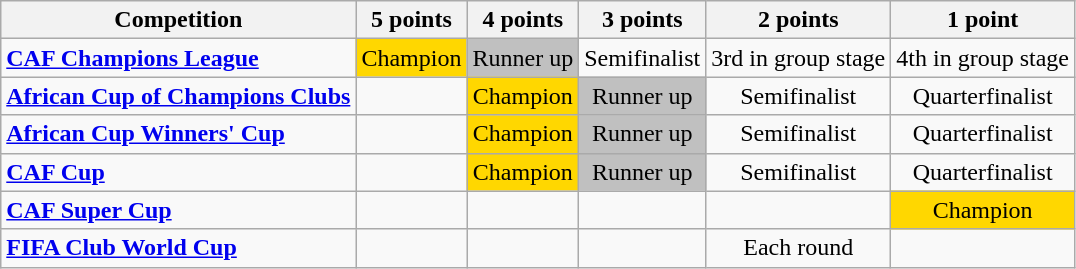<table class="wikitable" style="text-align: center;">
<tr>
<th>Competition</th>
<th>5 points</th>
<th>4 points</th>
<th>3 points</th>
<th>2 points</th>
<th>1 point</th>
</tr>
<tr>
<td align=left><strong><a href='#'>CAF Champions League</a></strong></td>
<td bgcolor=gold>Champion</td>
<td bgcolor=silver>Runner up</td>
<td>Semifinalist</td>
<td>3rd in group stage</td>
<td>4th in group stage</td>
</tr>
<tr>
<td align=left><strong><a href='#'>African Cup of Champions Clubs</a></strong></td>
<td></td>
<td bgcolor=gold>Champion</td>
<td bgcolor=silver>Runner up</td>
<td>Semifinalist</td>
<td>Quarterfinalist</td>
</tr>
<tr>
<td align=left><strong><a href='#'>African Cup Winners' Cup</a></strong></td>
<td></td>
<td bgcolor=gold>Champion</td>
<td bgcolor=silver>Runner up</td>
<td>Semifinalist</td>
<td>Quarterfinalist</td>
</tr>
<tr>
<td align=left><strong><a href='#'>CAF Cup</a></strong></td>
<td></td>
<td bgcolor=gold>Champion</td>
<td bgcolor=silver>Runner up</td>
<td>Semifinalist</td>
<td>Quarterfinalist</td>
</tr>
<tr>
<td align=left><strong><a href='#'>CAF Super Cup</a></strong></td>
<td></td>
<td></td>
<td></td>
<td></td>
<td bgcolor=gold>Champion</td>
</tr>
<tr>
<td align=left><strong><a href='#'>FIFA Club World Cup</a></strong></td>
<td></td>
<td></td>
<td></td>
<td>Each round</td>
<td></td>
</tr>
</table>
